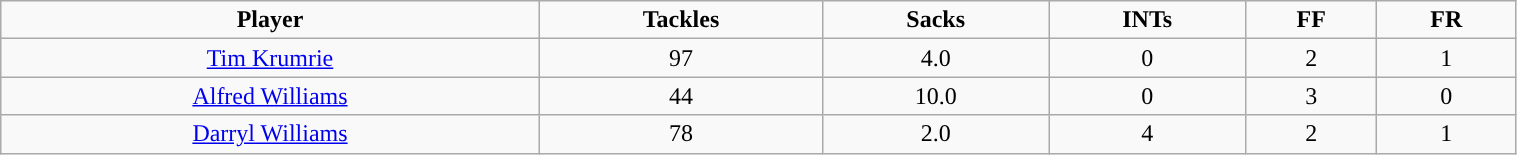<table class="wikitable" width="80%">
<tr align="center">
<td><strong>Player</strong></td>
<td><strong>Tackles</strong></td>
<td><strong>Sacks</strong></td>
<td><strong>INTs</strong></td>
<td><strong>FF</strong></td>
<td><strong>FR</strong></td>
</tr>
<tr align="center" bgcolor="">
<td><a href='#'>Tim Krumrie</a></td>
<td>97</td>
<td>4.0</td>
<td>0</td>
<td>2</td>
<td>1</td>
</tr>
<tr align="center" bgcolor="">
<td><a href='#'>Alfred Williams</a></td>
<td>44</td>
<td>10.0</td>
<td>0</td>
<td>3</td>
<td>0</td>
</tr>
<tr align="center" bgcolor="">
<td><a href='#'>Darryl Williams</a></td>
<td>78</td>
<td>2.0</td>
<td>4</td>
<td>2</td>
<td>1</td>
</tr>
</table>
